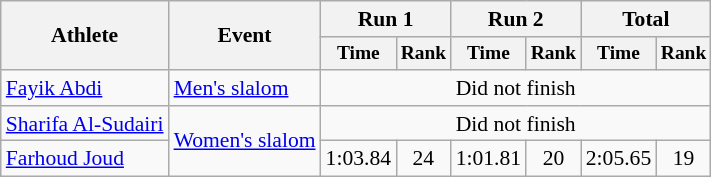<table class="wikitable" style="font-size:90%">
<tr>
<th rowspan=2>Athlete</th>
<th rowspan=2>Event</th>
<th colspan=2>Run 1</th>
<th colspan=2>Run 2</th>
<th colspan=2>Total</th>
</tr>
<tr style="font-size:90%">
<th>Time</th>
<th>Rank</th>
<th>Time</th>
<th>Rank</th>
<th>Time</th>
<th>Rank</th>
</tr>
<tr align=center>
<td align=left><a href='#'>Fayik Abdi</a></td>
<td align=left><a href='#'>Men's slalom</a></td>
<td colspan=6>Did not finish</td>
</tr>
<tr align=center>
<td align=left><a href='#'>Sharifa Al-Sudairi</a></td>
<td align=left rowspan=2><a href='#'>Women's slalom</a></td>
<td colspan=6>Did not finish</td>
</tr>
<tr align=center>
<td align=left><a href='#'>Farhoud Joud</a></td>
<td>1:03.84</td>
<td>24</td>
<td>1:01.81</td>
<td>20</td>
<td>2:05.65</td>
<td>19</td>
</tr>
</table>
